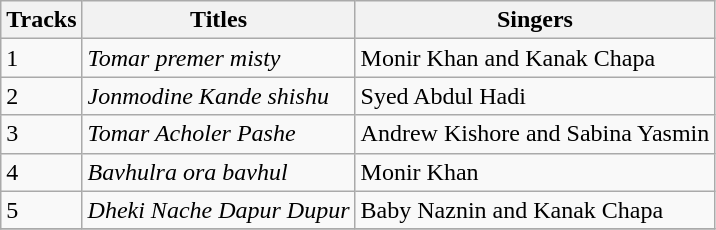<table class="wikitable">
<tr>
<th>Tracks</th>
<th>Titles</th>
<th>Singers</th>
</tr>
<tr>
<td>1</td>
<td><em>Tomar premer misty</em></td>
<td>Monir Khan and Kanak Chapa</td>
</tr>
<tr>
<td>2</td>
<td><em>Jonmodine Kande shishu</em></td>
<td>Syed Abdul Hadi</td>
</tr>
<tr>
<td>3</td>
<td><em>Tomar Acholer Pashe</em></td>
<td>Andrew Kishore and Sabina Yasmin</td>
</tr>
<tr>
<td>4</td>
<td><em>Bavhulra ora bavhul</em></td>
<td>Monir Khan</td>
</tr>
<tr>
<td>5</td>
<td><em>Dheki Nache Dapur Dupur</em></td>
<td>Baby Naznin and Kanak Chapa</td>
</tr>
<tr>
</tr>
</table>
